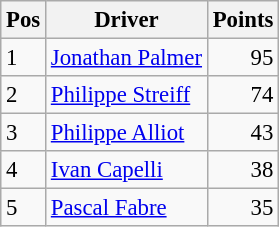<table class="wikitable" style="font-size: 95%;">
<tr>
<th>Pos</th>
<th>Driver</th>
<th>Points</th>
</tr>
<tr>
<td>1</td>
<td> <a href='#'>Jonathan Palmer</a></td>
<td align="right">95</td>
</tr>
<tr>
<td>2</td>
<td> <a href='#'>Philippe Streiff</a></td>
<td align="right">74</td>
</tr>
<tr>
<td>3</td>
<td> <a href='#'>Philippe Alliot</a></td>
<td align="right">43</td>
</tr>
<tr>
<td>4</td>
<td> <a href='#'>Ivan Capelli</a></td>
<td align="right">38</td>
</tr>
<tr>
<td>5</td>
<td> <a href='#'>Pascal Fabre</a></td>
<td align="right">35</td>
</tr>
</table>
